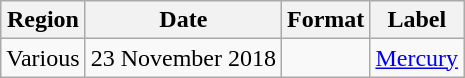<table class="wikitable plainrowheaders">
<tr>
<th scope="col">Region</th>
<th scope="col">Date</th>
<th scope="col">Format</th>
<th scope="col">Label</th>
</tr>
<tr>
<td>Various</td>
<td>23 November 2018</td>
<td></td>
<td><a href='#'>Mercury</a></td>
</tr>
</table>
